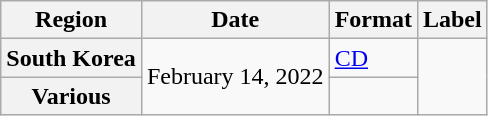<table class="wikitable plainrowheaders">
<tr>
<th scope="col">Region</th>
<th scope="col">Date</th>
<th scope="col">Format</th>
<th scope="col">Label</th>
</tr>
<tr>
<th scope="row">South Korea</th>
<td rowspan="2">February 14, 2022</td>
<td><a href='#'>CD</a></td>
<td rowspan="2"></td>
</tr>
<tr>
<th scope="row">Various </th>
<td></td>
</tr>
</table>
